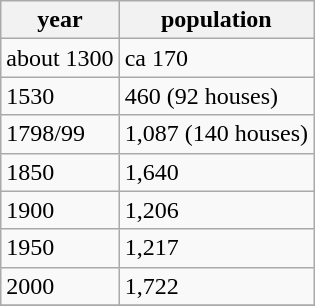<table class="wikitable">
<tr>
<th>year</th>
<th>population</th>
</tr>
<tr>
<td>about 1300</td>
<td>ca 170</td>
</tr>
<tr>
<td>1530</td>
<td>460 (92 houses)</td>
</tr>
<tr>
<td>1798/99</td>
<td>1,087 (140 houses)</td>
</tr>
<tr>
<td>1850</td>
<td>1,640</td>
</tr>
<tr>
<td>1900</td>
<td>1,206</td>
</tr>
<tr>
<td>1950</td>
<td>1,217</td>
</tr>
<tr>
<td>2000</td>
<td>1,722</td>
</tr>
<tr>
</tr>
</table>
